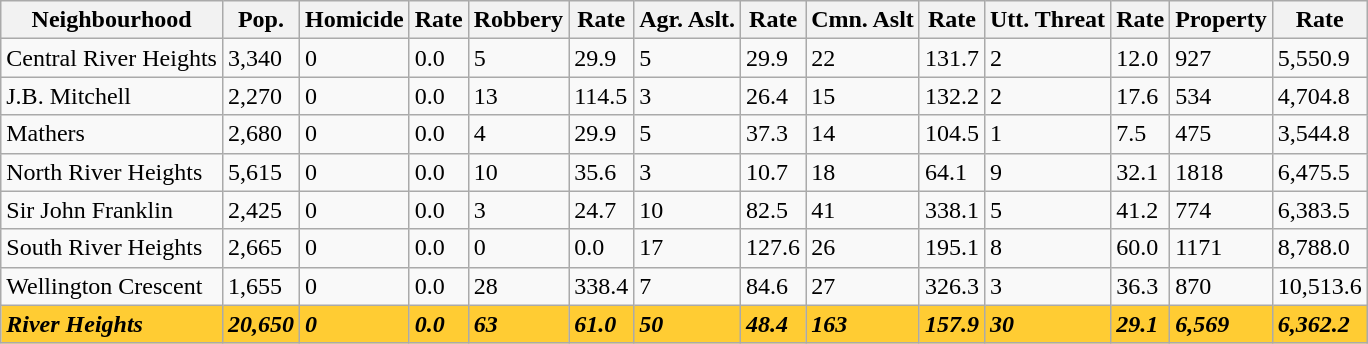<table class="wikitable sortable">
<tr>
<th>Neighbourhood</th>
<th>Pop. </th>
<th>Homicide</th>
<th>Rate </th>
<th>Robbery</th>
<th>Rate</th>
<th>Agr. Aslt. </th>
<th>Rate</th>
<th>Cmn. Aslt </th>
<th>Rate</th>
<th>Utt. Threat </th>
<th>Rate</th>
<th>Property</th>
<th>Rate</th>
</tr>
<tr>
<td>Central River Heights</td>
<td>3,340</td>
<td>0</td>
<td>0.0</td>
<td>5</td>
<td>29.9</td>
<td>5</td>
<td>29.9</td>
<td>22</td>
<td>131.7</td>
<td>2</td>
<td>12.0</td>
<td>927</td>
<td>5,550.9</td>
</tr>
<tr>
<td>J.B. Mitchell</td>
<td>2,270</td>
<td>0</td>
<td>0.0</td>
<td>13</td>
<td>114.5</td>
<td>3</td>
<td>26.4</td>
<td>15</td>
<td>132.2</td>
<td>2</td>
<td>17.6</td>
<td>534</td>
<td>4,704.8</td>
</tr>
<tr>
<td>Mathers</td>
<td>2,680</td>
<td>0</td>
<td>0.0</td>
<td>4</td>
<td>29.9</td>
<td>5</td>
<td>37.3</td>
<td>14</td>
<td>104.5</td>
<td>1</td>
<td>7.5</td>
<td>475</td>
<td>3,544.8</td>
</tr>
<tr>
<td>North River Heights</td>
<td>5,615</td>
<td>0</td>
<td>0.0</td>
<td>10</td>
<td>35.6</td>
<td>3</td>
<td>10.7</td>
<td>18</td>
<td>64.1</td>
<td>9</td>
<td>32.1</td>
<td>1818</td>
<td>6,475.5</td>
</tr>
<tr>
<td>Sir John Franklin</td>
<td>2,425</td>
<td>0</td>
<td>0.0</td>
<td>3</td>
<td>24.7</td>
<td>10</td>
<td>82.5</td>
<td>41</td>
<td>338.1</td>
<td>5</td>
<td>41.2</td>
<td>774</td>
<td>6,383.5</td>
</tr>
<tr>
<td>South River Heights</td>
<td>2,665</td>
<td>0</td>
<td>0.0</td>
<td>0</td>
<td>0.0</td>
<td>17</td>
<td>127.6</td>
<td>26</td>
<td>195.1</td>
<td>8</td>
<td>60.0</td>
<td>1171</td>
<td>8,788.0</td>
</tr>
<tr>
<td>Wellington Crescent</td>
<td>1,655</td>
<td>0</td>
<td>0.0</td>
<td>28</td>
<td>338.4</td>
<td>7</td>
<td>84.6</td>
<td>27</td>
<td>326.3</td>
<td>3</td>
<td>36.3</td>
<td>870</td>
<td>10,513.6</td>
</tr>
<tr>
<td style="background: #fc3;"><strong><em>River Heights</em></strong></td>
<td style="background: #fc3;"><strong><em>20,650</em></strong></td>
<td style="background: #fc3;"><strong><em>0</em></strong></td>
<td style="background: #fc3;"><strong><em>0.0</em></strong></td>
<td style="background: #fc3;"><strong><em>63</em></strong></td>
<td style="background: #fc3;"><strong><em>61.0</em></strong></td>
<td style="background: #fc3;"><strong><em>50</em></strong></td>
<td style="background: #fc3;"><strong><em>48.4</em></strong></td>
<td style="background: #fc3;"><strong><em>163</em></strong></td>
<td style="background: #fc3;"><strong><em>157.9</em></strong></td>
<td style="background: #fc3;"><strong><em>30</em></strong></td>
<td style="background: #fc3;"><strong><em>29.1</em></strong></td>
<td style="background: #fc3;"><strong><em>6,569</em></strong></td>
<td style="background: #fc3;"><strong><em>6,362.2</em></strong></td>
</tr>
</table>
